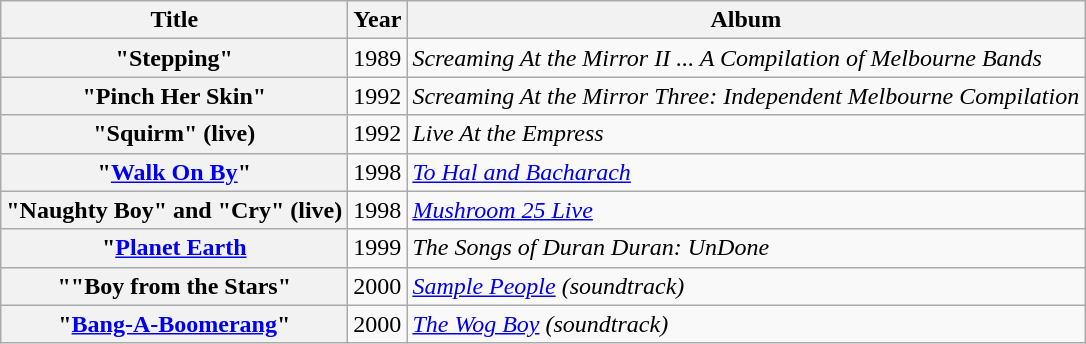<table class="wikitable plainrowheaders" style="text-align:left;" border="1">
<tr>
<th scope="col">Title</th>
<th scope="col">Year</th>
<th scope="col">Album</th>
</tr>
<tr>
<th scope="row">"Stepping"</th>
<td>1989</td>
<td><em>Screaming At the Mirror II ... A Compilation of Melbourne Bands</em></td>
</tr>
<tr>
<th scope="row">"Pinch Her Skin"</th>
<td>1992</td>
<td><em>Screaming At the Mirror Three: Independent Melbourne Compilation</em></td>
</tr>
<tr>
<th scope="row">"Squirm" (live)</th>
<td>1992</td>
<td><em> Live At the Empress</em></td>
</tr>
<tr>
<th scope="row">"<a href='#'>Walk On By</a>"</th>
<td>1998</td>
<td><em><a href='#'>To Hal and Bacharach</a></em></td>
</tr>
<tr>
<th scope="row">"Naughty Boy" and "Cry" (live)</th>
<td>1998</td>
<td><em><a href='#'>Mushroom 25 Live</a></em></td>
</tr>
<tr>
<th scope="row">"<a href='#'>Planet Earth</a></th>
<td>1999</td>
<td><em>The Songs of Duran Duran: UnDone</em></td>
</tr>
<tr>
<th scope="row">""Boy from the Stars"</th>
<td>2000</td>
<td><em><a href='#'>Sample People</a> (soundtrack)</em></td>
</tr>
<tr>
<th scope="row">"<a href='#'>Bang-A-Boomerang</a>"</th>
<td>2000</td>
<td><em><a href='#'>The Wog Boy</a> (soundtrack)</em></td>
</tr>
</table>
